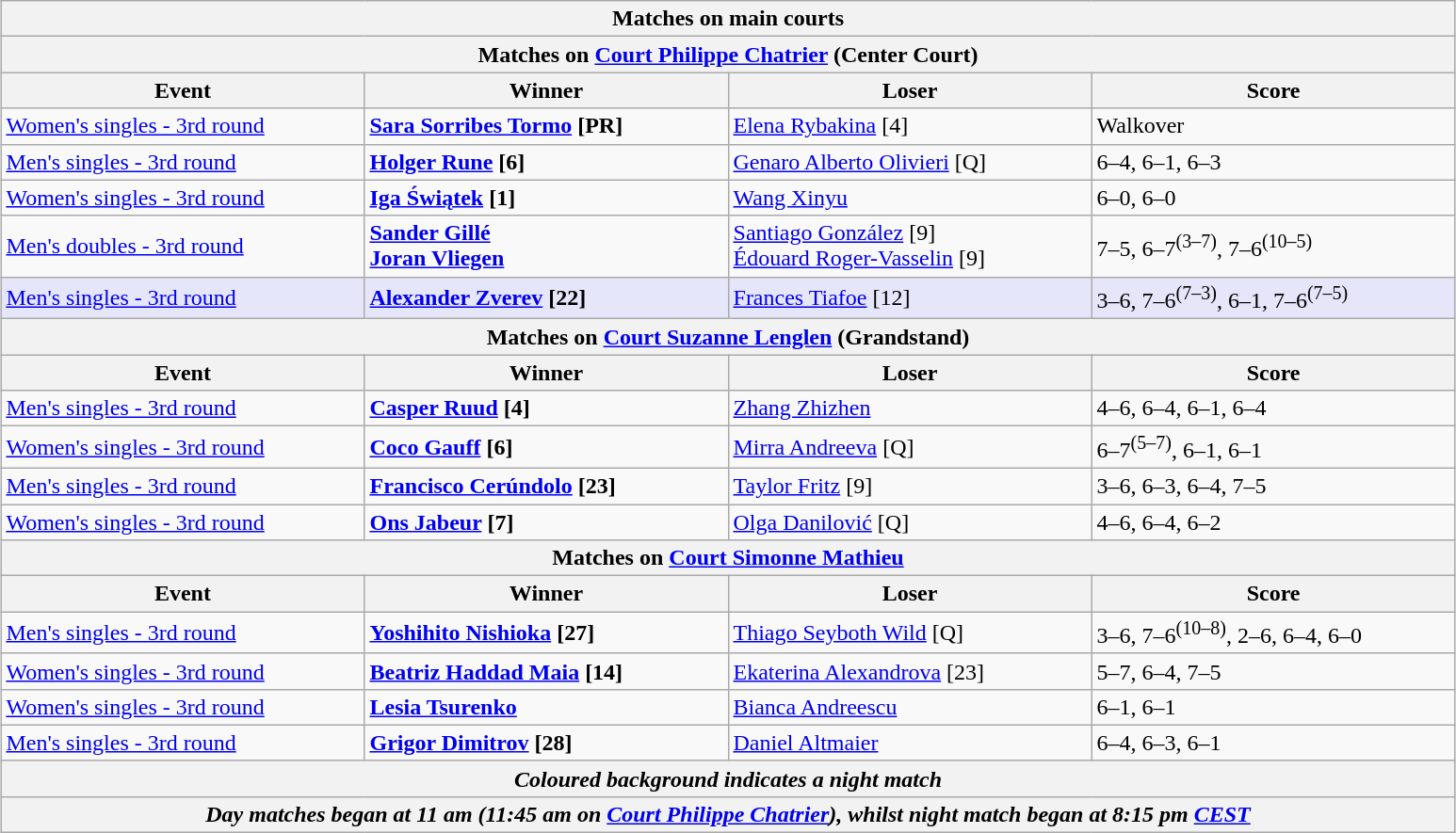<table class="wikitable" style="margin:auto;">
<tr>
<th colspan=4 style=white-space:nowrap>Matches on main courts</th>
</tr>
<tr>
<th colspan=4>Matches on <a href='#'>Court Philippe Chatrier</a> (Center Court)</th>
</tr>
<tr>
<th width=250>Event</th>
<th width=250>Winner</th>
<th width=250>Loser</th>
<th width=250>Score</th>
</tr>
<tr>
<td><a href='#'>Women's singles - 3rd round</a></td>
<td><strong> <a href='#'>Sara Sorribes Tormo</a> [PR]</strong></td>
<td> <a href='#'>Elena Rybakina</a> [4]</td>
<td>Walkover</td>
</tr>
<tr>
<td><a href='#'>Men's singles - 3rd round</a></td>
<td><strong> <a href='#'>Holger Rune</a> [6]</strong></td>
<td> <a href='#'>Genaro Alberto Olivieri</a> [Q]</td>
<td>6–4, 6–1, 6–3</td>
</tr>
<tr>
<td><a href='#'>Women's singles - 3rd round</a></td>
<td><strong> <a href='#'>Iga Świątek</a> [1]</strong></td>
<td> <a href='#'>Wang Xinyu</a></td>
<td>6–0, 6–0</td>
</tr>
<tr>
<td><a href='#'>Men's doubles - 3rd round</a></td>
<td><strong> <a href='#'>Sander Gillé</a><br>  <a href='#'>Joran Vliegen</a></strong></td>
<td> <a href='#'>Santiago González</a> [9] <br>  <a href='#'>Édouard Roger-Vasselin</a> [9]</td>
<td>7–5, 6–7<sup>(3–7)</sup>, 7–6<sup>(10–5)</sup></td>
</tr>
<tr style="background:lavender">
<td><a href='#'>Men's singles - 3rd round</a></td>
<td><strong> <a href='#'>Alexander Zverev</a> [22]</strong></td>
<td> <a href='#'>Frances Tiafoe</a> [12]</td>
<td>3–6, 7–6<sup>(7–3)</sup>, 6–1, 7–6<sup>(7–5)</sup></td>
</tr>
<tr>
<th colspan=4>Matches on <a href='#'>Court Suzanne Lenglen</a> (Grandstand)</th>
</tr>
<tr>
<th width=250>Event</th>
<th width=250>Winner</th>
<th width=250>Loser</th>
<th width=250>Score</th>
</tr>
<tr>
<td><a href='#'>Men's singles - 3rd round</a></td>
<td><strong> <a href='#'>Casper Ruud</a> [4]</strong></td>
<td> <a href='#'>Zhang Zhizhen</a></td>
<td>4–6, 6–4, 6–1, 6–4</td>
</tr>
<tr>
<td><a href='#'>Women's singles - 3rd round</a></td>
<td><strong> <a href='#'>Coco Gauff</a> [6]</strong></td>
<td> <a href='#'>Mirra Andreeva</a> [Q]</td>
<td>6–7<sup>(5–7)</sup>, 6–1, 6–1</td>
</tr>
<tr>
<td><a href='#'>Men's singles - 3rd round</a></td>
<td><strong> <a href='#'>Francisco Cerúndolo</a> [23]</strong></td>
<td> <a href='#'>Taylor Fritz</a> [9]</td>
<td>3–6, 6–3, 6–4, 7–5</td>
</tr>
<tr>
<td><a href='#'>Women's singles - 3rd round</a></td>
<td><strong> <a href='#'>Ons Jabeur</a> [7]</strong></td>
<td> <a href='#'>Olga Danilović</a> [Q]</td>
<td>4–6, 6–4, 6–2</td>
</tr>
<tr>
<th colspan=4>Matches on <a href='#'>Court Simonne Mathieu</a></th>
</tr>
<tr>
<th width=250>Event</th>
<th width=250>Winner</th>
<th width=250>Loser</th>
<th width=250>Score</th>
</tr>
<tr>
<td><a href='#'>Men's singles - 3rd round</a></td>
<td><strong> <a href='#'>Yoshihito Nishioka</a> [27]</strong></td>
<td> <a href='#'>Thiago Seyboth Wild</a> [Q]</td>
<td>3–6, 7–6<sup>(10–8)</sup>, 2–6, 6–4, 6–0</td>
</tr>
<tr>
<td><a href='#'>Women's singles - 3rd round</a></td>
<td><strong> <a href='#'>Beatriz Haddad Maia</a> [14]</strong></td>
<td> <a href='#'>Ekaterina Alexandrova</a> [23]</td>
<td>5–7, 6–4, 7–5</td>
</tr>
<tr>
<td><a href='#'>Women's singles - 3rd round</a></td>
<td><strong> <a href='#'>Lesia Tsurenko</a></strong></td>
<td> <a href='#'>Bianca Andreescu</a></td>
<td>6–1, 6–1</td>
</tr>
<tr>
<td><a href='#'>Men's singles - 3rd round</a></td>
<td><strong> <a href='#'>Grigor Dimitrov</a> [28]</strong></td>
<td> <a href='#'>Daniel Altmaier</a></td>
<td>6–4, 6–3, 6–1</td>
</tr>
<tr>
<th colspan=4><em>Coloured background indicates a night match</em></th>
</tr>
<tr>
<th colspan=4><em>Day matches began at 11 am (11:45 am on <a href='#'>Court Philippe Chatrier</a>), whilst night match began at 8:15 pm <a href='#'>CEST</a></em></th>
</tr>
</table>
